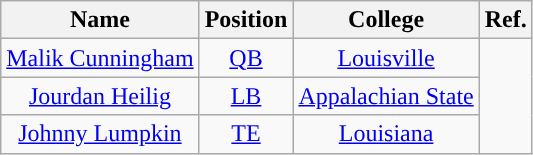<table class="wikitable" style="text-align:center">
<tr>
<th>Name</th>
<th>Position</th>
<th>College</th>
<th>Ref.</th>
</tr>
<tr>
<td><a href='#'>Malik Cunningham</a></td>
<td><a href='#'>QB</a></td>
<td><a href='#'>Louisville</a></td>
<td rowspan = 3></td>
</tr>
<tr>
<td><a href='#'>Jourdan Heilig</a></td>
<td><a href='#'>LB</a></td>
<td><a href='#'>Appalachian State</a></td>
</tr>
<tr>
<td><a href='#'>Johnny Lumpkin</a></td>
<td><a href='#'>TE</a></td>
<td><a href='#'>Louisiana</a></td>
</tr>
</table>
